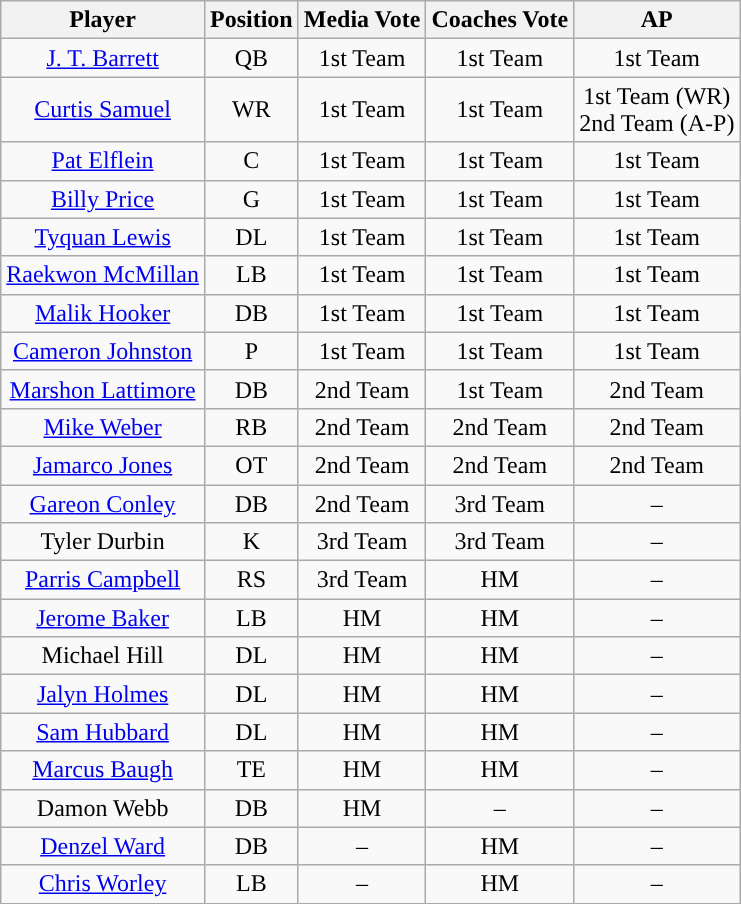<table class="wikitable sortable sortable" style="text-align: center">
<tr align=center>
<th>Player</th>
<th>Position</th>
<th>Media Vote</th>
<th>Coaches Vote</th>
<th>AP </th>
</tr>
<tr>
<td><a href='#'>J. T. Barrett</a></td>
<td>QB</td>
<td>1st Team</td>
<td>1st Team</td>
<td>1st Team</td>
</tr>
<tr>
<td><a href='#'>Curtis Samuel</a></td>
<td>WR</td>
<td>1st Team</td>
<td>1st Team</td>
<td>1st Team (WR) <br> 2nd Team (A-P)</td>
</tr>
<tr>
<td><a href='#'>Pat Elflein</a></td>
<td>C</td>
<td>1st Team</td>
<td>1st Team</td>
<td>1st Team</td>
</tr>
<tr>
<td><a href='#'>Billy Price</a></td>
<td>G</td>
<td>1st Team</td>
<td>1st Team</td>
<td>1st Team</td>
</tr>
<tr>
<td><a href='#'>Tyquan Lewis</a></td>
<td>DL</td>
<td>1st Team</td>
<td>1st Team</td>
<td>1st Team</td>
</tr>
<tr>
<td><a href='#'>Raekwon McMillan</a></td>
<td>LB</td>
<td>1st Team</td>
<td>1st Team</td>
<td>1st Team</td>
</tr>
<tr>
<td><a href='#'>Malik Hooker</a></td>
<td>DB</td>
<td>1st Team</td>
<td>1st Team</td>
<td>1st Team</td>
</tr>
<tr>
<td><a href='#'>Cameron Johnston</a></td>
<td>P</td>
<td>1st Team</td>
<td>1st Team</td>
<td>1st Team</td>
</tr>
<tr>
<td><a href='#'>Marshon Lattimore</a></td>
<td>DB</td>
<td>2nd Team</td>
<td>1st Team</td>
<td>2nd Team</td>
</tr>
<tr>
<td><a href='#'>Mike Weber</a></td>
<td>RB</td>
<td>2nd Team</td>
<td>2nd Team</td>
<td>2nd Team</td>
</tr>
<tr>
<td><a href='#'>Jamarco Jones</a></td>
<td>OT</td>
<td>2nd Team</td>
<td>2nd Team</td>
<td>2nd Team</td>
</tr>
<tr>
<td><a href='#'>Gareon Conley</a></td>
<td>DB</td>
<td>2nd Team</td>
<td>3rd Team</td>
<td>–</td>
</tr>
<tr>
<td>Tyler Durbin</td>
<td>K</td>
<td>3rd Team</td>
<td>3rd Team</td>
<td>–</td>
</tr>
<tr>
<td><a href='#'>Parris Campbell</a></td>
<td>RS</td>
<td>3rd Team</td>
<td>HM</td>
<td>–</td>
</tr>
<tr>
<td><a href='#'>Jerome Baker</a></td>
<td>LB</td>
<td>HM</td>
<td>HM</td>
<td>–</td>
</tr>
<tr>
<td>Michael Hill</td>
<td>DL</td>
<td>HM</td>
<td>HM</td>
<td>–</td>
</tr>
<tr>
<td><a href='#'>Jalyn Holmes</a></td>
<td>DL</td>
<td>HM</td>
<td>HM</td>
<td>–</td>
</tr>
<tr>
<td><a href='#'>Sam Hubbard</a></td>
<td>DL</td>
<td>HM</td>
<td>HM</td>
<td>–</td>
</tr>
<tr>
<td><a href='#'>Marcus Baugh</a></td>
<td>TE</td>
<td>HM</td>
<td>HM</td>
<td>–</td>
</tr>
<tr>
<td>Damon Webb</td>
<td>DB</td>
<td>HM</td>
<td>–</td>
<td>–</td>
</tr>
<tr>
<td><a href='#'>Denzel Ward</a></td>
<td>DB</td>
<td>–</td>
<td>HM</td>
<td>–</td>
</tr>
<tr>
<td><a href='#'>Chris Worley</a></td>
<td>LB</td>
<td>–</td>
<td>HM</td>
<td>–</td>
</tr>
</table>
